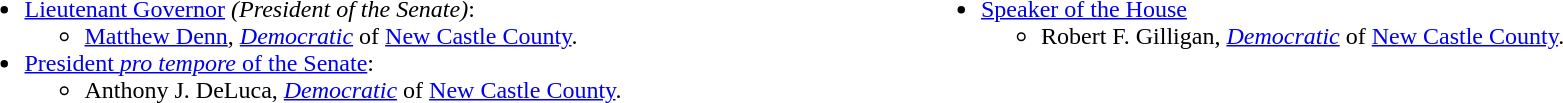<table width=100%>
<tr valign=top>
<td><br><ul><li><a href='#'>Lieutenant Governor</a> <em>(President of the Senate)</em>:<ul><li><a href='#'>Matthew Denn</a>, <em><a href='#'>Democratic</a></em> of <a href='#'>New Castle County</a>.</li></ul></li><li><a href='#'>President <em>pro tempore</em> of the Senate</a>:<ul><li>Anthony J. DeLuca, <em><a href='#'>Democratic</a></em> of <a href='#'>New Castle County</a>.</li></ul></li></ul></td>
<td><br><ul><li><a href='#'>Speaker of the House</a><ul><li>Robert F. Gilligan, <em><a href='#'>Democratic</a></em> of <a href='#'>New Castle County</a>.</li></ul></li></ul></td>
</tr>
</table>
